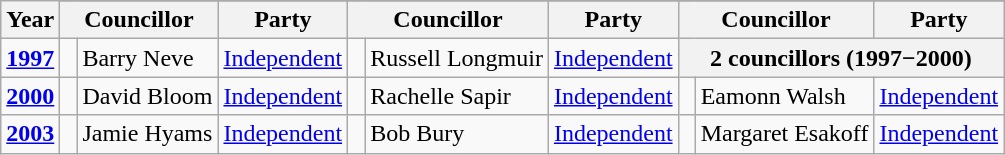<table class="wikitable">
<tr>
<th rowspan="2">Year</th>
</tr>
<tr>
<th colspan="2">Councillor</th>
<th>Party</th>
<th colspan="2">Councillor</th>
<th>Party</th>
<th colspan="2">Councillor</th>
<th>Party</th>
</tr>
<tr>
<td><strong><a href='#'>1997</a></strong></td>
<td rowspan="1" width="1px" > </td>
<td rowspan="1">Barry Neve</td>
<td rowspan="1"><a href='#'>Independent</a></td>
<td rowspan="1" width="1px" > </td>
<td rowspan="1">Russell Longmuir</td>
<td rowspan="1"><a href='#'>Independent</a></td>
<th colspan=12; rowspan=1>2 councillors (1997−2000)</th>
</tr>
<tr>
<td><strong><a href='#'>2000</a></strong></td>
<td rowspan="1" width="1px" > </td>
<td rowspan="1">David Bloom</td>
<td rowspan="1"><a href='#'>Independent</a></td>
<td rowspan="1" width="1px" > </td>
<td rowspan="1">Rachelle Sapir</td>
<td rowspan="1"><a href='#'>Independent</a></td>
<td rowspan="1" width="1px" > </td>
<td rowspan="1">Eamonn Walsh</td>
<td rowspan="1"><a href='#'>Independent</a></td>
</tr>
<tr>
<td><strong><a href='#'>2003</a></strong></td>
<td rowspan="1" width="1px" > </td>
<td rowspan="1">Jamie Hyams</td>
<td rowspan="1"><a href='#'>Independent</a></td>
<td rowspan="1" width="1px" > </td>
<td rowspan="1">Bob Bury</td>
<td rowspan="1"><a href='#'>Independent</a></td>
<td rowspan="1" width="1px" > </td>
<td rowspan="1">Margaret Esakoff</td>
<td rowspan="1"><a href='#'>Independent</a></td>
</tr>
</table>
